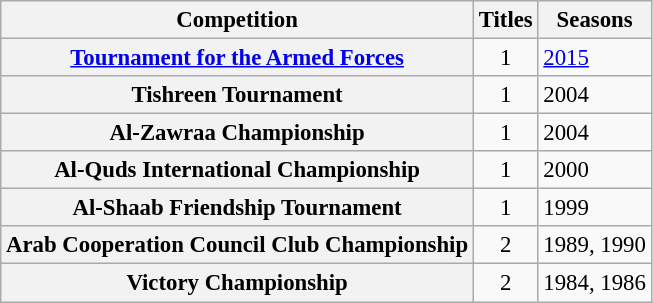<table class="wikitable plainrowheaders" style="font-size:95%; text-align:center;">
<tr>
<th>Competition</th>
<th>Titles</th>
<th>Seasons</th>
</tr>
<tr>
<th scope=row><a href='#'>Tournament for the Armed Forces</a></th>
<td>1</td>
<td align="left"><a href='#'>2015</a></td>
</tr>
<tr>
<th scope=row>Tishreen Tournament</th>
<td>1</td>
<td align="left">2004</td>
</tr>
<tr>
<th scope=row>Al-Zawraa Championship</th>
<td>1</td>
<td align="left">2004</td>
</tr>
<tr>
<th scope=row>Al-Quds International Championship</th>
<td>1</td>
<td align="left">2000</td>
</tr>
<tr>
<th scope=row>Al-Shaab Friendship Tournament</th>
<td>1</td>
<td align="left">1999</td>
</tr>
<tr>
<th scope=row>Arab Cooperation Council Club Championship</th>
<td>2</td>
<td align="left">1989, 1990</td>
</tr>
<tr>
<th scope=row>Victory Championship</th>
<td>2</td>
<td align="left">1984, 1986</td>
</tr>
</table>
